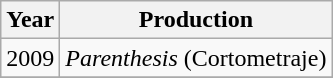<table class="wikitable">
<tr>
<th>Year</th>
<th>Production</th>
</tr>
<tr>
<td>2009</td>
<td><em>Parenthesis</em> (Cortometraje)</td>
</tr>
<tr>
</tr>
</table>
